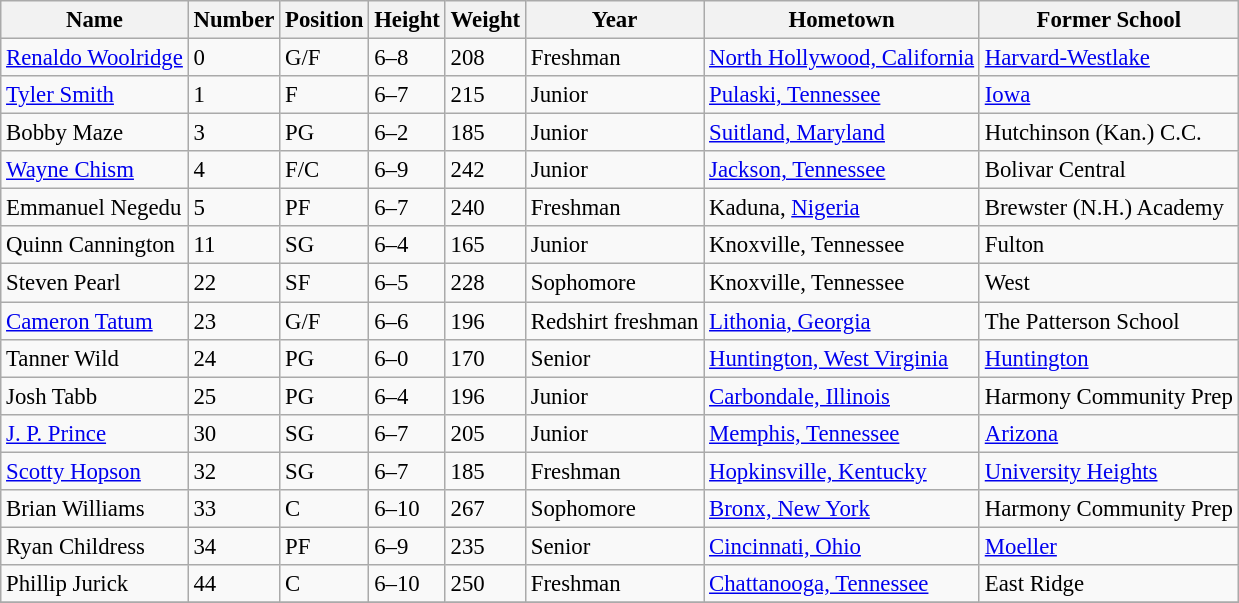<table class="wikitable" style="font-size: 95%;">
<tr>
<th>Name</th>
<th>Number</th>
<th>Position</th>
<th>Height</th>
<th>Weight</th>
<th>Year</th>
<th>Hometown</th>
<th>Former School</th>
</tr>
<tr>
<td><a href='#'>Renaldo Woolridge</a></td>
<td>0</td>
<td>G/F</td>
<td>6–8</td>
<td>208</td>
<td>Freshman</td>
<td><a href='#'>North Hollywood, California</a></td>
<td><a href='#'>Harvard-Westlake</a></td>
</tr>
<tr>
<td><a href='#'>Tyler Smith</a></td>
<td>1</td>
<td>F</td>
<td>6–7</td>
<td>215</td>
<td>Junior</td>
<td><a href='#'>Pulaski, Tennessee</a></td>
<td><a href='#'>Iowa</a></td>
</tr>
<tr>
<td>Bobby Maze</td>
<td>3</td>
<td>PG</td>
<td>6–2</td>
<td>185</td>
<td>Junior</td>
<td><a href='#'>Suitland, Maryland</a></td>
<td>Hutchinson (Kan.) C.C.</td>
</tr>
<tr>
<td><a href='#'>Wayne Chism</a></td>
<td>4</td>
<td>F/C</td>
<td>6–9</td>
<td>242</td>
<td>Junior</td>
<td><a href='#'>Jackson, Tennessee</a></td>
<td>Bolivar Central</td>
</tr>
<tr>
<td>Emmanuel Negedu</td>
<td>5</td>
<td>PF</td>
<td>6–7</td>
<td>240</td>
<td>Freshman</td>
<td>Kaduna, <a href='#'>Nigeria</a></td>
<td>Brewster (N.H.) Academy</td>
</tr>
<tr>
<td>Quinn Cannington</td>
<td>11</td>
<td>SG</td>
<td>6–4</td>
<td>165</td>
<td>Junior</td>
<td>Knoxville, Tennessee</td>
<td>Fulton</td>
</tr>
<tr>
<td>Steven Pearl</td>
<td>22</td>
<td>SF</td>
<td>6–5</td>
<td>228</td>
<td>Sophomore</td>
<td>Knoxville, Tennessee</td>
<td>West</td>
</tr>
<tr>
<td><a href='#'>Cameron Tatum</a></td>
<td>23</td>
<td>G/F</td>
<td>6–6</td>
<td>196</td>
<td>Redshirt freshman</td>
<td><a href='#'>Lithonia, Georgia</a></td>
<td>The Patterson School</td>
</tr>
<tr>
<td>Tanner Wild</td>
<td>24</td>
<td>PG</td>
<td>6–0</td>
<td>170</td>
<td>Senior</td>
<td><a href='#'>Huntington, West Virginia</a></td>
<td><a href='#'>Huntington</a></td>
</tr>
<tr>
<td>Josh Tabb</td>
<td>25</td>
<td>PG</td>
<td>6–4</td>
<td>196</td>
<td>Junior</td>
<td><a href='#'>Carbondale, Illinois</a></td>
<td>Harmony Community Prep</td>
</tr>
<tr>
<td><a href='#'>J. P. Prince</a></td>
<td>30</td>
<td>SG</td>
<td>6–7</td>
<td>205</td>
<td>Junior</td>
<td><a href='#'>Memphis, Tennessee</a></td>
<td><a href='#'>Arizona</a></td>
</tr>
<tr>
<td><a href='#'>Scotty Hopson</a></td>
<td>32</td>
<td>SG</td>
<td>6–7</td>
<td>185</td>
<td>Freshman</td>
<td><a href='#'>Hopkinsville, Kentucky</a></td>
<td><a href='#'>University Heights</a></td>
</tr>
<tr>
<td>Brian Williams</td>
<td>33</td>
<td>C</td>
<td>6–10</td>
<td>267</td>
<td>Sophomore</td>
<td><a href='#'>Bronx, New York</a></td>
<td>Harmony Community Prep</td>
</tr>
<tr>
<td>Ryan Childress</td>
<td>34</td>
<td>PF</td>
<td>6–9</td>
<td>235</td>
<td>Senior</td>
<td><a href='#'>Cincinnati, Ohio</a></td>
<td><a href='#'>Moeller</a></td>
</tr>
<tr>
<td>Phillip Jurick</td>
<td>44</td>
<td>C</td>
<td>6–10</td>
<td>250</td>
<td>Freshman</td>
<td><a href='#'>Chattanooga, Tennessee</a></td>
<td>East Ridge</td>
</tr>
<tr>
</tr>
</table>
